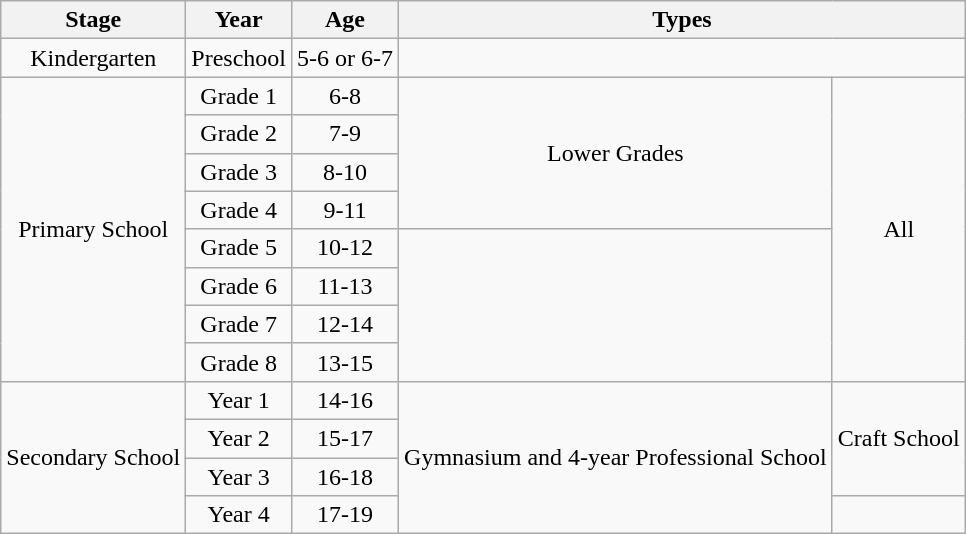<table class="wikitable" style="text-align: center">
<tr>
<th>Stage</th>
<th>Year</th>
<th>Age</th>
<th colspan="2">Types</th>
</tr>
<tr>
<td>Kindergarten</td>
<td>Preschool</td>
<td>5-6 or 6-7</td>
<td colspan="2"></td>
</tr>
<tr>
<td rowspan="8">Primary School</td>
<td>Grade 1</td>
<td>6-8</td>
<td rowspan="4">Lower Grades</td>
<td rowspan="8">All</td>
</tr>
<tr>
<td>Grade 2</td>
<td>7-9</td>
</tr>
<tr>
<td>Grade 3</td>
<td>8-10</td>
</tr>
<tr>
<td>Grade 4</td>
<td>9-11</td>
</tr>
<tr>
<td>Grade 5</td>
<td>10-12</td>
</tr>
<tr>
<td>Grade 6</td>
<td>11-13</td>
</tr>
<tr>
<td>Grade 7</td>
<td>12-14</td>
</tr>
<tr>
<td>Grade 8</td>
<td>13-15</td>
</tr>
<tr>
<td rowspan="4">Secondary School</td>
<td>Year 1</td>
<td>14-16</td>
<td rowspan="4">Gymnasium and 4-year Professional School</td>
<td rowspan="3">Craft School</td>
</tr>
<tr>
<td>Year 2</td>
<td>15-17</td>
</tr>
<tr>
<td>Year 3</td>
<td>16-18</td>
</tr>
<tr>
<td>Year 4</td>
<td>17-19</td>
<td></td>
</tr>
</table>
